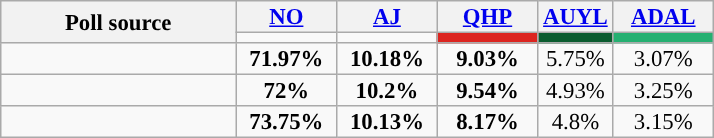<table class="wikitable" style="font-size:95%; line-height:14px; text-align:center; margin-left: auto; margin-right: auto; border: none;">
<tr>
<th rowspan="2" style="width:150px;">Poll source</th>
<th style="width:60px"><a href='#'>NO</a></th>
<th style="width:60px"><a href='#'>AJ</a></th>
<th style="width:60px"><a href='#'>QHP</a></th>
<th><a href='#'>AUYL</a></th>
<th style="width:60px"><a href='#'>ADAL</a></th>
</tr>
<tr>
<td></td>
<td></td>
<td bgcolor="#DC241F"></td>
<td bgcolor="#0A5C2F"></td>
<td bgcolor="#25B071"></td>
</tr>
<tr>
<td></td>
<td><strong>71.97%</strong></td>
<td><strong>10.18%</strong></td>
<td><strong>9.03%</strong></td>
<td>5.75%</td>
<td>3.07%</td>
</tr>
<tr>
<td></td>
<td><strong>72%</strong></td>
<td><strong>10.2%</strong></td>
<td><strong>9.54%</strong></td>
<td>4.93%</td>
<td>3.25%</td>
</tr>
<tr>
<td></td>
<td><strong>73.75%</strong></td>
<td><strong>10.13%</strong></td>
<td><strong>8.17%</strong></td>
<td>4.8%</td>
<td>3.15%</td>
</tr>
</table>
